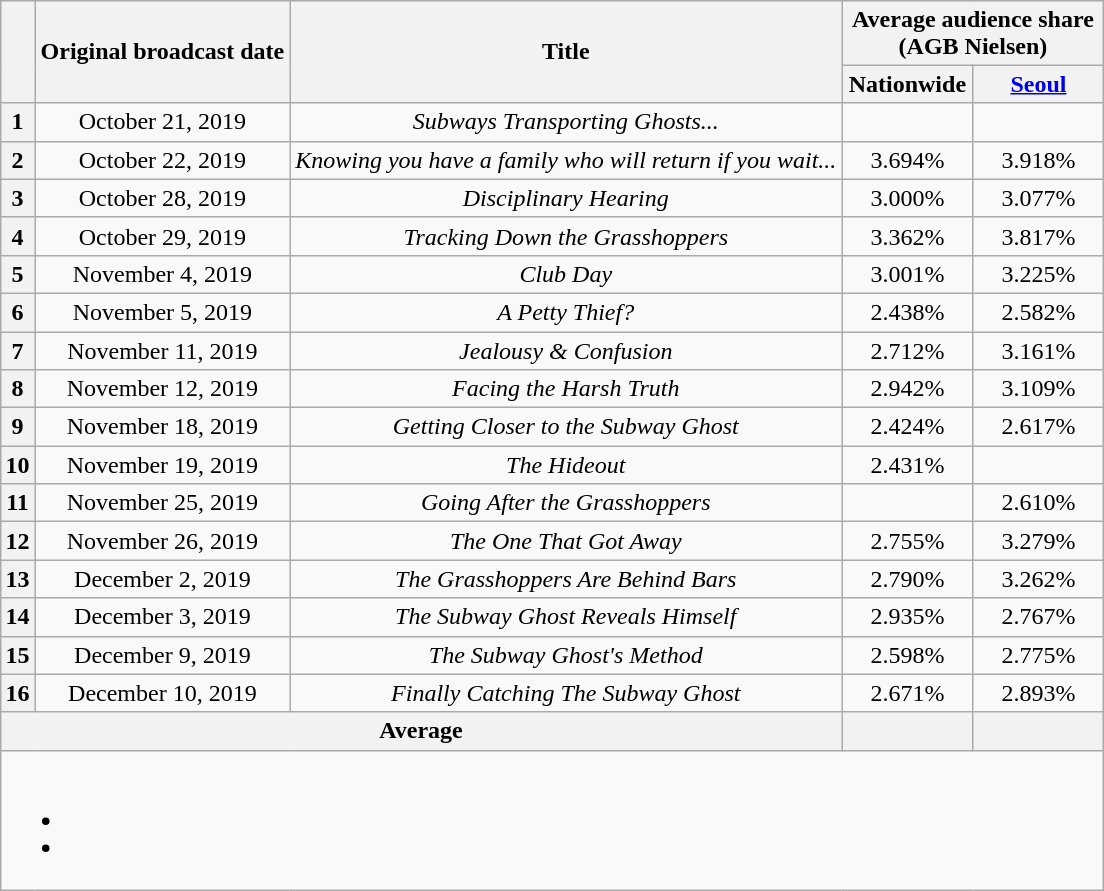<table class="wikitable" style="text-align:center;max-width:750px; margin-left: auto; margin-right: auto; border: none;">
<tr>
</tr>
<tr>
<th rowspan="2"></th>
<th rowspan="2">Original broadcast date</th>
<th rowspan="2">Title</th>
<th colspan="2">Average audience share<br>(AGB Nielsen)</th>
</tr>
<tr>
<th width="80">Nationwide</th>
<th width="80"><a href='#'>Seoul</a></th>
</tr>
<tr>
<th>1</th>
<td>October 21, 2019</td>
<td><em>Subways Transporting Ghosts...</em></td>
<td></td>
<td></td>
</tr>
<tr>
<th>2</th>
<td>October 22, 2019</td>
<td><em>Knowing you have a family who will return if you wait...</em></td>
<td>3.694%</td>
<td>3.918%</td>
</tr>
<tr>
<th>3</th>
<td>October 28, 2019</td>
<td><em>Disciplinary Hearing</em></td>
<td>3.000%</td>
<td>3.077%</td>
</tr>
<tr>
<th>4</th>
<td>October 29, 2019</td>
<td><em>Tracking Down the Grasshoppers</em></td>
<td>3.362%</td>
<td>3.817%</td>
</tr>
<tr>
<th>5</th>
<td>November 4, 2019</td>
<td><em>Club Day</em></td>
<td>3.001%</td>
<td>3.225%</td>
</tr>
<tr>
<th>6</th>
<td>November 5, 2019</td>
<td><em>A Petty Thief?</em></td>
<td>2.438%</td>
<td>2.582%</td>
</tr>
<tr>
<th>7</th>
<td>November 11, 2019</td>
<td><em>Jealousy & Confusion</em></td>
<td>2.712%</td>
<td>3.161%</td>
</tr>
<tr>
<th>8</th>
<td>November 12, 2019</td>
<td><em>Facing the Harsh Truth</em></td>
<td>2.942%</td>
<td>3.109%</td>
</tr>
<tr>
<th>9</th>
<td>November 18, 2019</td>
<td><em>Getting Closer to the Subway Ghost</em></td>
<td>2.424%</td>
<td>2.617%</td>
</tr>
<tr>
<th>10</th>
<td>November 19, 2019</td>
<td><em>The Hideout</em></td>
<td>2.431%</td>
<td></td>
</tr>
<tr>
<th>11</th>
<td>November 25, 2019</td>
<td><em>Going After the Grasshoppers</em></td>
<td></td>
<td>2.610%</td>
</tr>
<tr>
<th>12</th>
<td>November 26, 2019</td>
<td><em>The One That Got Away</em></td>
<td>2.755%</td>
<td>3.279%</td>
</tr>
<tr>
<th>13</th>
<td>December 2, 2019</td>
<td><em>The Grasshoppers Are Behind Bars</em></td>
<td>2.790%</td>
<td>3.262%</td>
</tr>
<tr>
<th>14</th>
<td>December 3, 2019</td>
<td><em>The Subway Ghost Reveals Himself</em></td>
<td>2.935%</td>
<td>2.767%</td>
</tr>
<tr>
<th>15</th>
<td>December 9, 2019</td>
<td><em>The Subway Ghost's Method</em></td>
<td>2.598%</td>
<td>2.775%</td>
</tr>
<tr>
<th>16</th>
<td>December 10, 2019</td>
<td><em>Finally Catching The Subway Ghost</em></td>
<td>2.671%</td>
<td>2.893%</td>
</tr>
<tr>
<th colspan="3">Average</th>
<th></th>
<th></th>
</tr>
<tr>
<td colspan="6"><br><ul><li></li><li></li></ul></td>
</tr>
</table>
